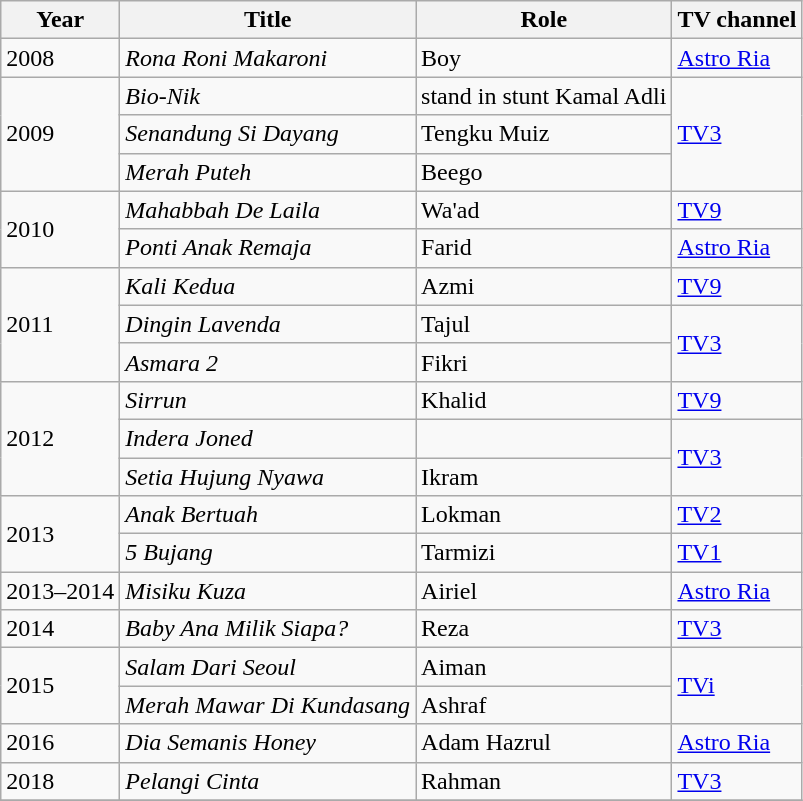<table class="wikitable">
<tr>
<th>Year</th>
<th>Title</th>
<th>Role</th>
<th>TV channel</th>
</tr>
<tr>
<td>2008</td>
<td><em>Rona Roni Makaroni</em></td>
<td>Boy</td>
<td><a href='#'>Astro Ria</a></td>
</tr>
<tr>
<td rowspan="3">2009</td>
<td><em>Bio-Nik</em></td>
<td>stand in stunt Kamal Adli</td>
<td rowspan="3"><a href='#'>TV3</a></td>
</tr>
<tr>
<td><em>Senandung Si Dayang</em></td>
<td>Tengku Muiz</td>
</tr>
<tr>
<td><em>Merah Puteh</em></td>
<td>Beego</td>
</tr>
<tr>
<td rowspan="2">2010</td>
<td><em>Mahabbah De Laila</em></td>
<td>Wa'ad</td>
<td><a href='#'>TV9</a></td>
</tr>
<tr>
<td><em>Ponti Anak Remaja</em></td>
<td>Farid</td>
<td><a href='#'>Astro Ria</a></td>
</tr>
<tr>
<td rowspan="3">2011</td>
<td><em>Kali Kedua</em></td>
<td>Azmi</td>
<td><a href='#'>TV9</a></td>
</tr>
<tr>
<td><em>Dingin Lavenda</em></td>
<td>Tajul</td>
<td rowspan="2"><a href='#'>TV3</a></td>
</tr>
<tr>
<td><em>Asmara 2</em></td>
<td>Fikri</td>
</tr>
<tr>
<td rowspan="3">2012</td>
<td><em>Sirrun</em></td>
<td>Khalid</td>
<td><a href='#'>TV9</a></td>
</tr>
<tr>
<td><em>Indera Joned</em></td>
<td></td>
<td rowspan="2"><a href='#'>TV3</a></td>
</tr>
<tr>
<td><em>Setia Hujung Nyawa</em></td>
<td>Ikram</td>
</tr>
<tr>
<td rowspan="2">2013</td>
<td><em>Anak Bertuah</em></td>
<td>Lokman</td>
<td><a href='#'>TV2</a></td>
</tr>
<tr>
<td><em>5 Bujang</em></td>
<td>Tarmizi</td>
<td><a href='#'>TV1</a></td>
</tr>
<tr>
<td>2013–2014</td>
<td><em>Misiku Kuza</em></td>
<td>Airiel</td>
<td><a href='#'>Astro Ria</a></td>
</tr>
<tr>
<td>2014</td>
<td><em>Baby Ana Milik Siapa?</em></td>
<td>Reza</td>
<td><a href='#'>TV3</a></td>
</tr>
<tr>
<td rowspan="2">2015</td>
<td><em>Salam Dari Seoul</em></td>
<td>Aiman</td>
<td rowspan="2"><a href='#'>TVi</a></td>
</tr>
<tr>
<td><em>Merah Mawar Di Kundasang</em></td>
<td>Ashraf</td>
</tr>
<tr>
<td>2016</td>
<td><em>Dia Semanis Honey</em></td>
<td>Adam Hazrul</td>
<td><a href='#'>Astro Ria</a></td>
</tr>
<tr>
<td>2018</td>
<td><em>Pelangi Cinta</em></td>
<td>Rahman</td>
<td><a href='#'>TV3</a></td>
</tr>
<tr>
</tr>
</table>
